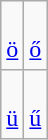<table class="wikitable" style="line-height: 1.2">
<tr align=center>
<td> <br> <a href='#'>ö</a></td>
<td> <br> <a href='#'>ő</a></td>
</tr>
<tr align=center>
<td> <br> <a href='#'>ü</a></td>
<td> <br> <a href='#'>ű</a></td>
</tr>
</table>
